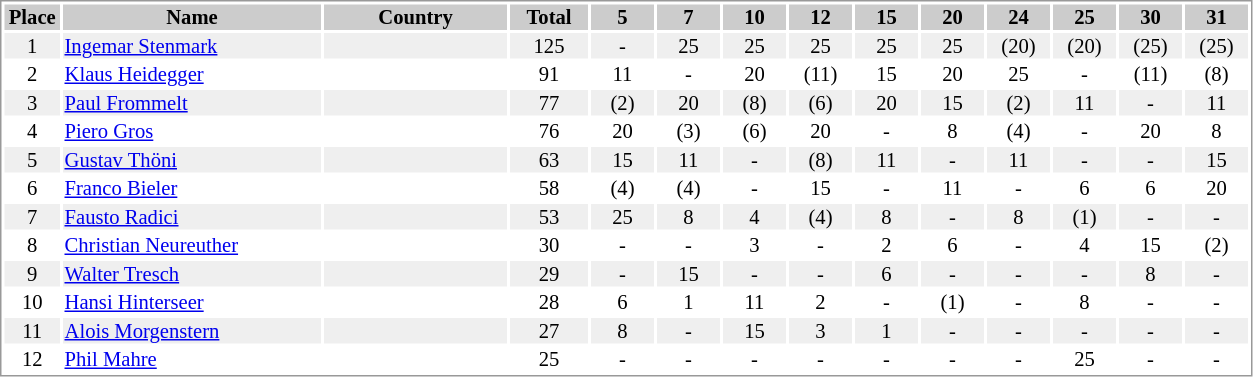<table border="0" style="border: 1px solid #999; background-color:#FFFFFF; text-align:center; font-size:86%; line-height:15px;">
<tr align="center" bgcolor="#CCCCCC">
<th width=35>Place</th>
<th width=170>Name</th>
<th width=120>Country</th>
<th width=50>Total</th>
<th width=40>5</th>
<th width=40>7</th>
<th width=40>10</th>
<th width=40>12</th>
<th width=40>15</th>
<th width=40>20</th>
<th width=40>24</th>
<th width=40>25</th>
<th width=40>30</th>
<th width=40>31</th>
</tr>
<tr bgcolor="#EFEFEF">
<td>1</td>
<td align="left"><a href='#'>Ingemar Stenmark</a></td>
<td align="left"></td>
<td>125</td>
<td>-</td>
<td>25</td>
<td>25</td>
<td>25</td>
<td>25</td>
<td>25</td>
<td>(20)</td>
<td>(20)</td>
<td>(25)</td>
<td>(25)</td>
</tr>
<tr>
<td>2</td>
<td align="left"><a href='#'>Klaus Heidegger</a></td>
<td align="left"></td>
<td>91</td>
<td>11</td>
<td>-</td>
<td>20</td>
<td>(11)</td>
<td>15</td>
<td>20</td>
<td>25</td>
<td>-</td>
<td>(11)</td>
<td>(8)</td>
</tr>
<tr bgcolor="#EFEFEF">
<td>3</td>
<td align="left"><a href='#'>Paul Frommelt</a></td>
<td align="left"></td>
<td>77</td>
<td>(2)</td>
<td>20</td>
<td>(8)</td>
<td>(6)</td>
<td>20</td>
<td>15</td>
<td>(2)</td>
<td>11</td>
<td>-</td>
<td>11</td>
</tr>
<tr>
<td>4</td>
<td align="left"><a href='#'>Piero Gros</a></td>
<td align="left"></td>
<td>76</td>
<td>20</td>
<td>(3)</td>
<td>(6)</td>
<td>20</td>
<td>-</td>
<td>8</td>
<td>(4)</td>
<td>-</td>
<td>20</td>
<td>8</td>
</tr>
<tr bgcolor="#EFEFEF">
<td>5</td>
<td align="left"><a href='#'>Gustav Thöni</a></td>
<td align="left"></td>
<td>63</td>
<td>15</td>
<td>11</td>
<td>-</td>
<td>(8)</td>
<td>11</td>
<td>-</td>
<td>11</td>
<td>-</td>
<td>-</td>
<td>15</td>
</tr>
<tr>
<td>6</td>
<td align="left"><a href='#'>Franco Bieler</a></td>
<td align="left"></td>
<td>58</td>
<td>(4)</td>
<td>(4)</td>
<td>-</td>
<td>15</td>
<td>-</td>
<td>11</td>
<td>-</td>
<td>6</td>
<td>6</td>
<td>20</td>
</tr>
<tr bgcolor="#EFEFEF">
<td>7</td>
<td align="left"><a href='#'>Fausto Radici</a></td>
<td align="left"></td>
<td>53</td>
<td>25</td>
<td>8</td>
<td>4</td>
<td>(4)</td>
<td>8</td>
<td>-</td>
<td>8</td>
<td>(1)</td>
<td>-</td>
<td>-</td>
</tr>
<tr>
<td>8</td>
<td align="left"><a href='#'>Christian Neureuther</a></td>
<td align="left"></td>
<td>30</td>
<td>-</td>
<td>-</td>
<td>3</td>
<td>-</td>
<td>2</td>
<td>6</td>
<td>-</td>
<td>4</td>
<td>15</td>
<td>(2)</td>
</tr>
<tr bgcolor="#EFEFEF">
<td>9</td>
<td align="left"><a href='#'>Walter Tresch</a></td>
<td align="left"></td>
<td>29</td>
<td>-</td>
<td>15</td>
<td>-</td>
<td>-</td>
<td>6</td>
<td>-</td>
<td>-</td>
<td>-</td>
<td>8</td>
<td>-</td>
</tr>
<tr>
<td>10</td>
<td align="left"><a href='#'>Hansi Hinterseer</a></td>
<td align="left"></td>
<td>28</td>
<td>6</td>
<td>1</td>
<td>11</td>
<td>2</td>
<td>-</td>
<td>(1)</td>
<td>-</td>
<td>8</td>
<td>-</td>
<td>-</td>
</tr>
<tr bgcolor="#EFEFEF">
<td>11</td>
<td align="left"><a href='#'>Alois Morgenstern</a></td>
<td align="left"></td>
<td>27</td>
<td>8</td>
<td>-</td>
<td>15</td>
<td>3</td>
<td>1</td>
<td>-</td>
<td>-</td>
<td>-</td>
<td>-</td>
<td>-</td>
</tr>
<tr>
<td>12</td>
<td align="left"><a href='#'>Phil Mahre</a></td>
<td align="left"></td>
<td>25</td>
<td>-</td>
<td>-</td>
<td>-</td>
<td>-</td>
<td>-</td>
<td>-</td>
<td>-</td>
<td>25</td>
<td>-</td>
<td>-</td>
</tr>
</table>
